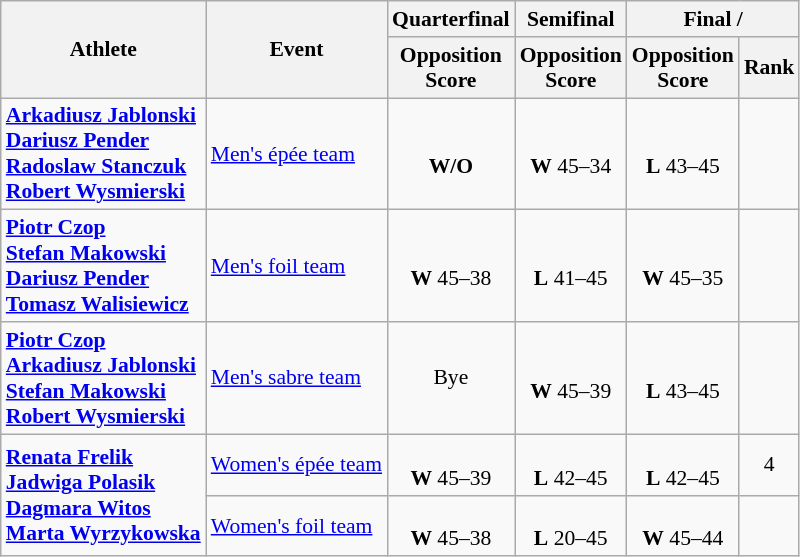<table class=wikitable style="font-size:90%">
<tr>
<th rowspan="2">Athlete</th>
<th rowspan="2">Event</th>
<th>Quarterfinal</th>
<th>Semifinal</th>
<th colspan="2">Final / </th>
</tr>
<tr>
<th>Opposition<br>Score</th>
<th>Opposition<br>Score</th>
<th>Opposition<br>Score</th>
<th>Rank</th>
</tr>
<tr>
<td><strong><a href='#'>Arkadiusz Jablonski</a></strong><br> <strong><a href='#'>Dariusz Pender</a></strong><br> <strong><a href='#'>Radoslaw Stanczuk</a></strong><br> <strong><a href='#'>Robert Wysmierski</a></strong></td>
<td><a href='#'>Men's épée team</a></td>
<td align="center"><br><strong>W/O</strong></td>
<td align="center"><br><strong>W</strong> 45–34</td>
<td align="center"><br><strong>L</strong> 43–45</td>
<td align="center"></td>
</tr>
<tr>
<td><strong><a href='#'>Piotr Czop</a></strong><br> <strong><a href='#'>Stefan Makowski</a></strong><br> <strong><a href='#'>Dariusz Pender</a></strong><br> <strong><a href='#'>Tomasz Walisiewicz</a></strong></td>
<td><a href='#'>Men's foil team</a></td>
<td align="center"><br><strong>W</strong> 45–38</td>
<td align="center"><br><strong>L</strong> 41–45</td>
<td align="center"><br><strong>W</strong> 45–35</td>
<td align="center"></td>
</tr>
<tr>
<td><strong><a href='#'>Piotr Czop</a></strong><br> <strong><a href='#'>Arkadiusz Jablonski</a></strong><br> <strong><a href='#'>Stefan Makowski</a></strong><br> <strong><a href='#'>Robert Wysmierski</a></strong></td>
<td><a href='#'>Men's sabre team</a></td>
<td align="center">Bye</td>
<td align="center"><br><strong>W</strong> 45–39</td>
<td align="center"><br><strong>L</strong> 43–45</td>
<td align="center"></td>
</tr>
<tr>
<td rowspan="2"><strong><a href='#'>Renata Frelik</a></strong><br> <strong><a href='#'>Jadwiga Polasik</a></strong><br> <strong><a href='#'>Dagmara Witos</a></strong><br> <strong><a href='#'>Marta Wyrzykowska</a></strong></td>
<td><a href='#'>Women's épée team</a></td>
<td align="center"><br><strong>W</strong> 45–39</td>
<td align="center"><br><strong>L</strong> 42–45</td>
<td align="center"><br><strong>L</strong> 42–45</td>
<td align="center">4</td>
</tr>
<tr>
<td><a href='#'>Women's foil team</a></td>
<td align="center"><br><strong>W</strong> 45–38</td>
<td align="center"><br><strong>L</strong> 20–45</td>
<td align="center"><br><strong>W</strong> 45–44</td>
<td align="center"></td>
</tr>
</table>
